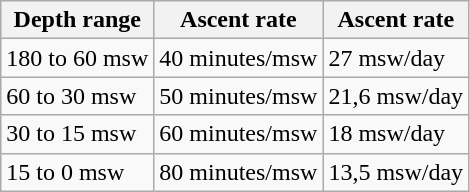<table class="wikitable">
<tr>
<th>Depth range</th>
<th>Ascent rate</th>
<th>Ascent rate</th>
</tr>
<tr>
<td>180 to 60 msw</td>
<td>40 minutes/msw</td>
<td>27 msw/day</td>
</tr>
<tr>
<td>60 to 30 msw</td>
<td>50 minutes/msw</td>
<td>21,6 msw/day</td>
</tr>
<tr>
<td>30 to 15 msw</td>
<td>60 minutes/msw</td>
<td>18 msw/day</td>
</tr>
<tr>
<td>15 to 0 msw</td>
<td>80 minutes/msw</td>
<td>13,5 msw/day</td>
</tr>
</table>
